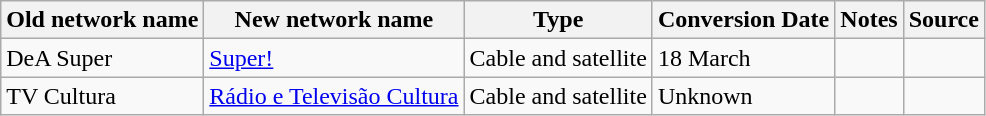<table class="wikitable">
<tr>
<th>Old network name</th>
<th>New network name</th>
<th>Type</th>
<th>Conversion Date</th>
<th>Notes</th>
<th>Source</th>
</tr>
<tr>
<td>DeA Super</td>
<td><a href='#'>Super!</a></td>
<td>Cable and satellite</td>
<td>18 March</td>
<td></td>
<td></td>
</tr>
<tr>
<td>TV Cultura</td>
<td><a href='#'>Rádio e Televisão Cultura</a></td>
<td>Cable and satellite</td>
<td>Unknown</td>
<td></td>
<td></td>
</tr>
</table>
